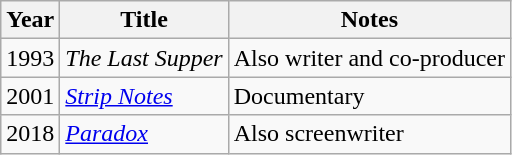<table class="wikitable sortable">
<tr>
<th>Year</th>
<th>Title</th>
<th>Notes</th>
</tr>
<tr>
<td>1993</td>
<td><em>The Last Supper</em></td>
<td>Also writer and co-producer</td>
</tr>
<tr>
<td>2001</td>
<td><em><a href='#'>Strip Notes</a></em></td>
<td>Documentary</td>
</tr>
<tr>
<td id=Paradox>2018</td>
<td><em><a href='#'>Paradox</a></em></td>
<td>Also screenwriter</td>
</tr>
</table>
